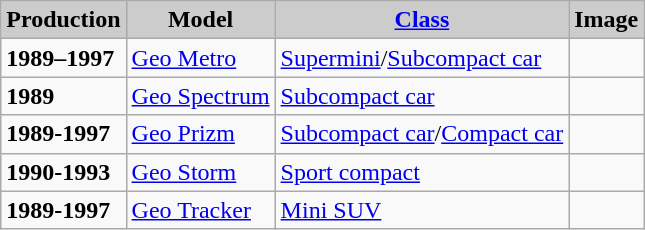<table class="wikitable">
<tr class="backgroundcolor5">
<th style="background:#CCCCCC; text-align:center"><strong>Production</strong></th>
<th style="background:#CCCCCC; text-align:center">Model</th>
<th style="background:#CCCCCC; text-align:center"><a href='#'>Class</a></th>
<th style="background:#CCCCCC; text-align:center">Image</th>
</tr>
<tr>
<td><strong>1989–1997</strong></td>
<td><a href='#'>Geo Metro</a></td>
<td><a href='#'>Supermini</a>/<a href='#'>Subcompact car</a></td>
<td></td>
</tr>
<tr>
<td><strong>1989</strong></td>
<td><a href='#'>Geo Spectrum</a></td>
<td><a href='#'>Subcompact car</a></td>
<td></td>
</tr>
<tr>
<td><strong>1989-1997</strong></td>
<td><a href='#'>Geo Prizm</a></td>
<td><a href='#'>Subcompact car</a>/<a href='#'>Compact car</a></td>
<td></td>
</tr>
<tr>
<td><strong>1990-1993</strong></td>
<td><a href='#'>Geo Storm</a></td>
<td><a href='#'>Sport compact</a></td>
<td></td>
</tr>
<tr>
<td><strong>1989-1997</strong></td>
<td><a href='#'>Geo Tracker</a></td>
<td><a href='#'>Mini SUV</a></td>
<td></td>
</tr>
</table>
